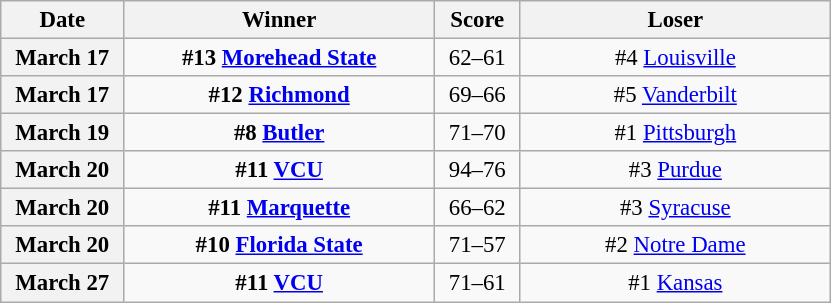<table class="wikitable" align="center" style="font-size:95%;">
<tr>
<th width="75">Date</th>
<th width="200">Winner</th>
<th width="50">Score</th>
<th width="200">Loser</th>
</tr>
<tr>
<th>March 17</th>
<td align="center"><strong>#13 <a href='#'>Morehead State</a></strong></td>
<td align="center">62–61</td>
<td align="center">#4 <a href='#'>Louisville</a></td>
</tr>
<tr>
<th>March 17</th>
<td align="center"><strong>#12 <a href='#'>Richmond</a></strong></td>
<td align="center">69–66</td>
<td align="center">#5 <a href='#'>Vanderbilt</a></td>
</tr>
<tr>
<th>March 19</th>
<td align="center"><strong>#8 <a href='#'>Butler</a></strong></td>
<td align="center">71–70</td>
<td align="center">#1 <a href='#'>Pittsburgh</a></td>
</tr>
<tr>
<th>March 20</th>
<td align="center"><strong>#11 <a href='#'>VCU</a></strong></td>
<td align="center">94–76</td>
<td align="center">#3 <a href='#'>Purdue</a></td>
</tr>
<tr>
<th>March 20</th>
<td align="center"><strong>#11 <a href='#'>Marquette</a></strong></td>
<td align="center">66–62</td>
<td align="center">#3 <a href='#'>Syracuse</a></td>
</tr>
<tr>
<th>March 20</th>
<td align="center"><strong>#10 <a href='#'>Florida State</a></strong></td>
<td align="center">71–57</td>
<td align="center">#2 <a href='#'>Notre Dame</a></td>
</tr>
<tr>
<th>March 27</th>
<td align="center"><strong>#11 <a href='#'>VCU</a></strong></td>
<td align="center">71–61</td>
<td align="center">#1 <a href='#'>Kansas</a></td>
</tr>
</table>
